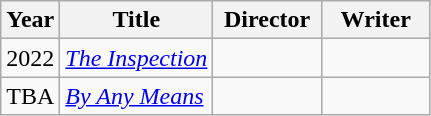<table class="wikitable">
<tr>
<th>Year</th>
<th>Title</th>
<th width=65>Director</th>
<th width=65>Writer</th>
</tr>
<tr>
<td>2022</td>
<td><em><a href='#'>The Inspection</a></em></td>
<td></td>
<td></td>
</tr>
<tr>
<td>TBA</td>
<td><em><a href='#'>By Any Means</a></em></td>
<td></td>
<td></td>
</tr>
</table>
